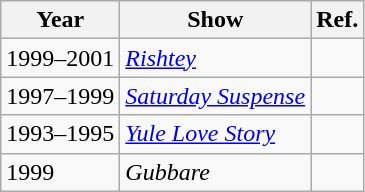<table class="wikitable sortable">
<tr>
<th>Year</th>
<th>Show</th>
<th>Ref.</th>
</tr>
<tr>
<td>1999–2001</td>
<td><em><a href='#'>Rishtey</a></em></td>
<td></td>
</tr>
<tr>
<td>1997–1999</td>
<td><em><a href='#'>Saturday Suspense</a></em></td>
<td></td>
</tr>
<tr>
<td>1993–1995</td>
<td><em><a href='#'>Yule Love Story</a></em></td>
<td></td>
</tr>
<tr>
<td>1999</td>
<td><em>Gubbare</em></td>
<td></td>
</tr>
</table>
